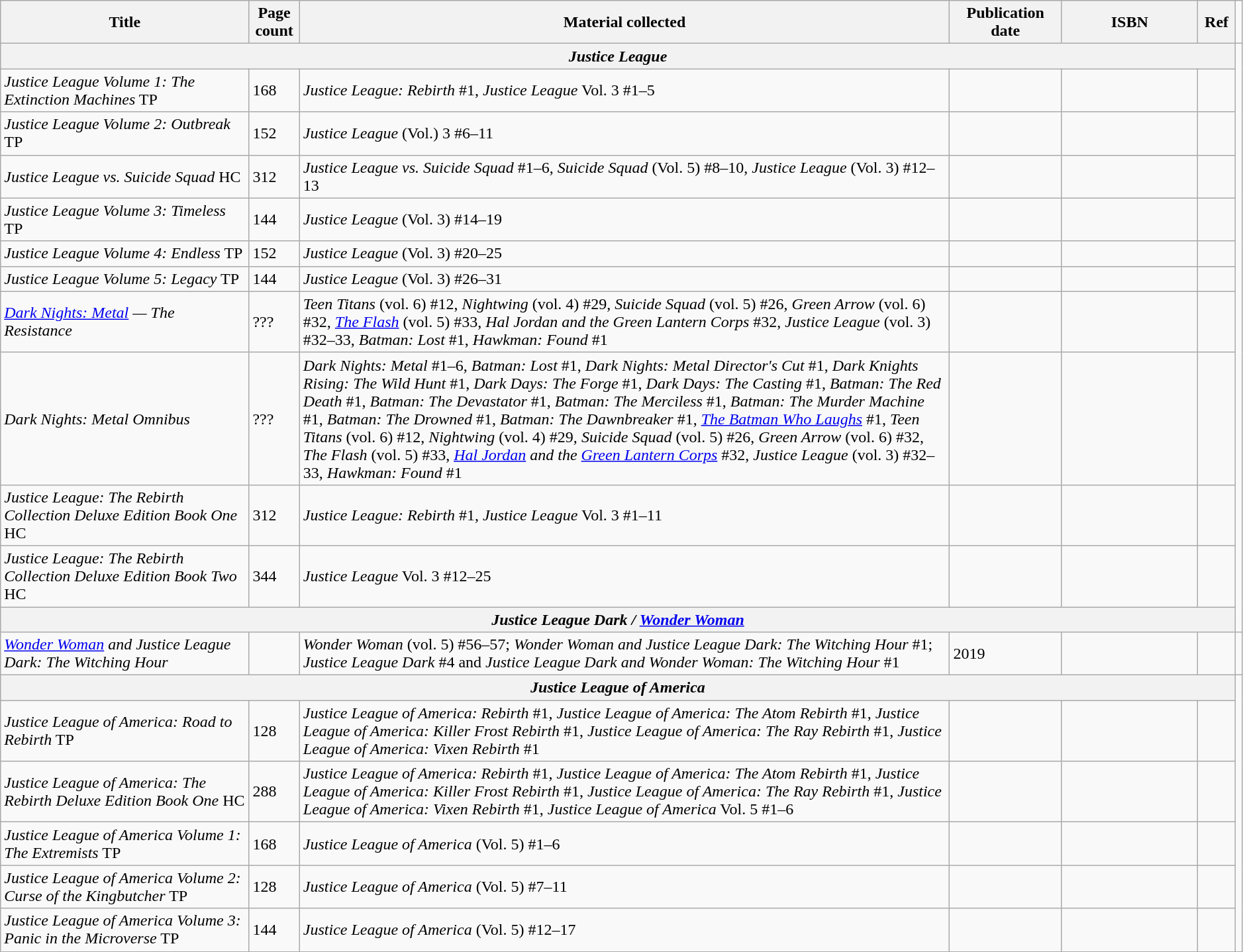<table class="wikitable collapsible collapsed sortable" width=99%>
<tr>
<th scope="col" width="20%">Title</th>
<th scope="col">Page count</th>
<th scope="col">Material collected</th>
<th scope="col" width="9%">Publication date</th>
<th scope="col" width="11%" class=unsortable>ISBN</th>
<th scope="col" width="3%" class=unsortable>Ref</th>
<td></td>
</tr>
<tr>
<th colspan="6"><em>Justice League </em></th>
</tr>
<tr>
<td scope="row"><em>Justice League Volume 1: The Extinction Machines</em> TP</td>
<td>168</td>
<td><em>Justice League: Rebirth</em> #1, <em>Justice League</em> Vol. 3 #1–5</td>
<td></td>
<td></td>
<td></td>
</tr>
<tr>
<td scope="row"><em>Justice League Volume 2: Outbreak</em> TP</td>
<td>152</td>
<td><em>Justice League</em> (Vol.) 3 #6–11</td>
<td></td>
<td></td>
<td></td>
</tr>
<tr>
<td scope="row"><em>Justice League vs. Suicide Squad</em> HC</td>
<td>312</td>
<td><em>Justice League vs. Suicide Squad</em> #1–6, <em>Suicide Squad</em> (Vol. 5) #8–10, <em>Justice League</em> (Vol. 3) #12–13</td>
<td></td>
<td></td>
<td></td>
</tr>
<tr>
<td scope="row"><em>Justice League Volume 3: Timeless</em> TP</td>
<td>144</td>
<td><em>Justice League</em> (Vol. 3) #14–19</td>
<td></td>
<td></td>
<td></td>
</tr>
<tr>
<td scope="row"><em>Justice League Volume 4: Endless</em> TP</td>
<td>152</td>
<td><em>Justice League</em> (Vol. 3) #20–25</td>
<td></td>
<td></td>
<td></td>
</tr>
<tr>
<td scope="row"><em>Justice League Volume 5: Legacy</em> TP</td>
<td>144</td>
<td><em>Justice League</em> (Vol. 3) #26–31</td>
<td></td>
<td></td>
<td></td>
</tr>
<tr>
<td scope="row"><em><a href='#'>Dark Nights: Metal</a> — The Resistance</em></td>
<td>???</td>
<td><em>Teen Titans</em> (vol. 6) #12, <em>Nightwing</em> (vol. 4) #29, <em>Suicide Squad</em> (vol. 5) #26, <em>Green Arrow</em> (vol. 6) #32, <em><a href='#'>The Flash</a></em> (vol. 5) #33, <em>Hal Jordan and the Green Lantern Corps</em> #32, <em>Justice League</em> (vol. 3) #32–33, <em>Batman: Lost</em> #1, <em>Hawkman: Found</em> #1</td>
<td></td>
<td></td>
<td></td>
</tr>
<tr>
<td scope="row"><em>Dark Nights: Metal Omnibus</em></td>
<td>???</td>
<td><em>Dark Nights: Metal</em> #1–6, <em>Batman: Lost</em> #1, <em>Dark Nights: Metal Director's Cut</em> #1, <em>Dark Knights Rising: The Wild Hunt</em> #1, <em>Dark Days: The Forge</em> #1, <em>Dark Days: The Casting</em> #1, <em>Batman: The Red Death</em> #1, <em>Batman: The Devastator</em> #1, <em>Batman: The Merciless</em> #1, <em>Batman: The Murder Machine</em> #1, <em>Batman: The Drowned</em> #1, <em>Batman: The Dawnbreaker</em> #1, <em><a href='#'>The Batman Who Laughs</a></em> #1, <em>Teen Titans</em> (vol. 6) #12, <em>Nightwing</em> (vol. 4) #29, <em>Suicide Squad</em> (vol. 5) #26, <em>Green Arrow</em> (vol. 6) #32, <em>The Flash</em> (vol. 5) #33, <em><a href='#'>Hal Jordan</a> and the <a href='#'>Green Lantern Corps</a></em> #32, <em>Justice League</em> (vol. 3) #32–33, <em>Hawkman: Found</em> #1</td>
<td></td>
<td></td>
<td></td>
</tr>
<tr>
<td scope="row"><em>Justice League: The Rebirth Collection Deluxe Edition Book One</em> HC</td>
<td>312</td>
<td><em>Justice League: Rebirth</em> #1, <em>Justice League</em> Vol. 3 #1–11</td>
<td></td>
<td></td>
<td></td>
</tr>
<tr>
<td scope="row"><em>Justice League: The Rebirth Collection Deluxe Edition Book Two</em> HC</td>
<td>344</td>
<td><em>Justice League</em> Vol. 3 #12–25</td>
<td></td>
<td></td>
<td></td>
</tr>
<tr>
<th colspan="6"><em>Justice League Dark / <a href='#'>Wonder Woman</a></em></th>
</tr>
<tr>
<td scope="row"><em><a href='#'>Wonder Woman</a> and Justice League Dark: The Witching Hour</em></td>
<td></td>
<td><em>Wonder Woman</em> (vol. 5) #56–57; <em>Wonder Woman and Justice League Dark: The Witching Hour</em> #1; <em>Justice League Dark</em> #4 and <em>Justice League Dark and Wonder Woman: The Witching Hour</em> #1</td>
<td>2019</td>
<td></td>
<td></td>
<td></td>
</tr>
<tr>
<th colspan="6"><em>Justice League of America</em></th>
</tr>
<tr>
<td scope="row"><em>Justice League of America: Road to Rebirth</em> TP</td>
<td>128</td>
<td><em>Justice League of America: Rebirth</em> #1, <em>Justice League of America: The Atom Rebirth</em> #1, <em>Justice League of America: Killer Frost Rebirth</em> #1, <em>Justice League of America: The Ray Rebirth</em> #1, <em>Justice League of America: Vixen Rebirth</em> #1</td>
<td></td>
<td></td>
<td></td>
</tr>
<tr>
<td scope="row"><em>Justice League of America: The Rebirth Deluxe Edition Book One</em> HC</td>
<td>288</td>
<td><em>Justice League of America: Rebirth</em> #1, <em>Justice League of America: The Atom Rebirth</em> #1, <em>Justice League of America: Killer Frost Rebirth</em> #1, <em>Justice League of America: The Ray Rebirth</em> #1, <em>Justice League of America: Vixen Rebirth</em> #1, <em>Justice League of America</em> Vol. 5 #1–6</td>
<td></td>
<td></td>
<td></td>
</tr>
<tr>
<td scope="row"><em>Justice League of America Volume 1: The Extremists</em> TP</td>
<td>168</td>
<td><em>Justice League of America</em> (Vol. 5) #1–6</td>
<td></td>
<td></td>
<td></td>
</tr>
<tr>
<td scope="row"><em>Justice League of America Volume 2: Curse of the Kingbutcher</em> TP</td>
<td>128</td>
<td><em>Justice League of America</em> (Vol. 5) #7–11</td>
<td></td>
<td></td>
<td></td>
</tr>
<tr>
<td scope="row"><em>Justice League of America Volume 3: Panic in the Microverse</em> TP</td>
<td>144</td>
<td><em>Justice League of America</em> (Vol. 5) #12–17</td>
<td></td>
<td></td>
<td></td>
</tr>
<tr>
</tr>
</table>
